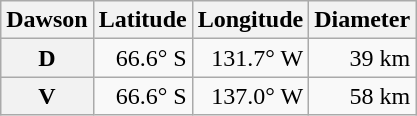<table class="wikitable" style="text-align: right;">
<tr>
<th scope="col">Dawson</th>
<th scope="col">Latitude</th>
<th scope="col">Longitude</th>
<th scope="col">Diameter</th>
</tr>
<tr>
<th scope="row">D</th>
<td>66.6° S</td>
<td>131.7° W</td>
<td>39 km</td>
</tr>
<tr>
<th scope="row">V</th>
<td>66.6° S</td>
<td>137.0° W</td>
<td>58 km</td>
</tr>
</table>
